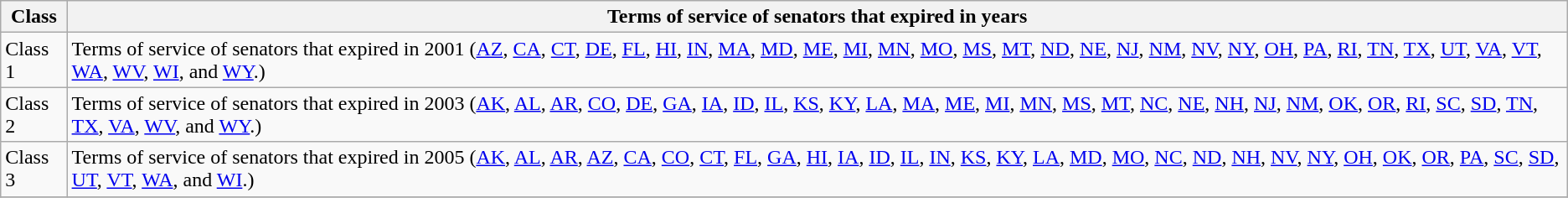<table class="wikitable sortable">
<tr valign=bottom>
<th>Class</th>
<th>Terms of service of senators that expired in years</th>
</tr>
<tr>
<td>Class 1</td>
<td>Terms of service of senators that expired in 2001 (<a href='#'>AZ</a>, <a href='#'>CA</a>, <a href='#'>CT</a>, <a href='#'>DE</a>, <a href='#'>FL</a>, <a href='#'>HI</a>, <a href='#'>IN</a>, <a href='#'>MA</a>, <a href='#'>MD</a>, <a href='#'>ME</a>, <a href='#'>MI</a>, <a href='#'>MN</a>, <a href='#'>MO</a>, <a href='#'>MS</a>, <a href='#'>MT</a>, <a href='#'>ND</a>, <a href='#'>NE</a>, <a href='#'>NJ</a>, <a href='#'>NM</a>, <a href='#'>NV</a>, <a href='#'>NY</a>, <a href='#'>OH</a>, <a href='#'>PA</a>, <a href='#'>RI</a>, <a href='#'>TN</a>, <a href='#'>TX</a>, <a href='#'>UT</a>, <a href='#'>VA</a>, <a href='#'>VT</a>, <a href='#'>WA</a>, <a href='#'>WV</a>, <a href='#'>WI</a>, and <a href='#'>WY</a>.)</td>
</tr>
<tr>
<td>Class 2</td>
<td>Terms of service of senators that expired in 2003 (<a href='#'>AK</a>, <a href='#'>AL</a>, <a href='#'>AR</a>, <a href='#'>CO</a>, <a href='#'>DE</a>, <a href='#'>GA</a>, <a href='#'>IA</a>, <a href='#'>ID</a>, <a href='#'>IL</a>, <a href='#'>KS</a>, <a href='#'>KY</a>, <a href='#'>LA</a>, <a href='#'>MA</a>, <a href='#'>ME</a>, <a href='#'>MI</a>, <a href='#'>MN</a>, <a href='#'>MS</a>, <a href='#'>MT</a>, <a href='#'>NC</a>, <a href='#'>NE</a>, <a href='#'>NH</a>, <a href='#'>NJ</a>, <a href='#'>NM</a>, <a href='#'>OK</a>, <a href='#'>OR</a>, <a href='#'>RI</a>, <a href='#'>SC</a>, <a href='#'>SD</a>, <a href='#'>TN</a>, <a href='#'>TX</a>, <a href='#'>VA</a>, <a href='#'>WV</a>, and <a href='#'>WY</a>.)</td>
</tr>
<tr>
<td>Class 3</td>
<td>Terms of service of senators that expired in 2005  (<a href='#'>AK</a>, <a href='#'>AL</a>, <a href='#'>AR</a>, <a href='#'>AZ</a>, <a href='#'>CA</a>, <a href='#'>CO</a>, <a href='#'>CT</a>, <a href='#'>FL</a>, <a href='#'>GA</a>, <a href='#'>HI</a>, <a href='#'>IA</a>, <a href='#'>ID</a>, <a href='#'>IL</a>, <a href='#'>IN</a>, <a href='#'>KS</a>, <a href='#'>KY</a>, <a href='#'>LA</a>, <a href='#'>MD</a>, <a href='#'>MO</a>, <a href='#'>NC</a>, <a href='#'>ND</a>, <a href='#'>NH</a>, <a href='#'>NV</a>, <a href='#'>NY</a>, <a href='#'>OH</a>, <a href='#'>OK</a>, <a href='#'>OR</a>, <a href='#'>PA</a>, <a href='#'>SC</a>, <a href='#'>SD</a>, <a href='#'>UT</a>, <a href='#'>VT</a>, <a href='#'>WA</a>, and <a href='#'>WI</a>.)</td>
</tr>
<tr>
</tr>
</table>
